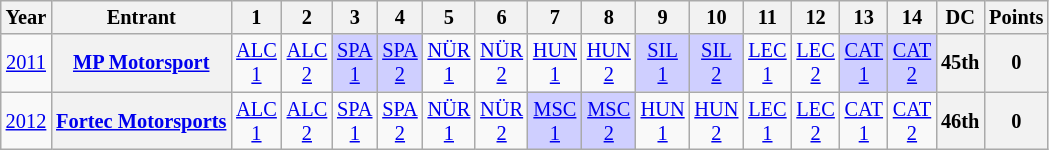<table class="wikitable" style="text-align:center; font-size:85%">
<tr>
<th>Year</th>
<th>Entrant</th>
<th>1</th>
<th>2</th>
<th>3</th>
<th>4</th>
<th>5</th>
<th>6</th>
<th>7</th>
<th>8</th>
<th>9</th>
<th>10</th>
<th>11</th>
<th>12</th>
<th>13</th>
<th>14</th>
<th>DC</th>
<th>Points</th>
</tr>
<tr>
<td><a href='#'>2011</a></td>
<th nowrap><a href='#'>MP Motorsport</a></th>
<td><a href='#'>ALC<br>1</a></td>
<td><a href='#'>ALC<br>2</a></td>
<td style="background:#cfcfff;"><a href='#'>SPA<br>1</a><br></td>
<td style="background:#cfcfff;"><a href='#'>SPA<br>2</a><br></td>
<td><a href='#'>NÜR<br>1</a></td>
<td><a href='#'>NÜR<br>2</a></td>
<td><a href='#'>HUN<br>1</a></td>
<td><a href='#'>HUN<br>2</a></td>
<td style="background:#cfcfff;"><a href='#'>SIL<br>1</a><br></td>
<td style="background:#cfcfff;"><a href='#'>SIL<br>2</a><br></td>
<td><a href='#'>LEC<br>1</a></td>
<td><a href='#'>LEC<br>2</a></td>
<td style="background:#cfcfff;"><a href='#'>CAT<br>1</a><br></td>
<td style="background:#cfcfff;"><a href='#'>CAT<br>2</a><br></td>
<th>45th</th>
<th>0</th>
</tr>
<tr>
<td><a href='#'>2012</a></td>
<th nowrap><a href='#'>Fortec Motorsports</a></th>
<td><a href='#'>ALC<br>1</a></td>
<td><a href='#'>ALC<br>2</a></td>
<td><a href='#'>SPA<br>1</a></td>
<td><a href='#'>SPA<br>2</a></td>
<td><a href='#'>NÜR<br>1</a></td>
<td><a href='#'>NÜR<br>2</a></td>
<td style="background:#cfcfff;"><a href='#'>MSC<br>1</a><br></td>
<td style="background:#cfcfff;"><a href='#'>MSC<br>2</a><br></td>
<td><a href='#'>HUN<br>1</a></td>
<td><a href='#'>HUN<br>2</a></td>
<td><a href='#'>LEC<br>1</a></td>
<td><a href='#'>LEC<br>2</a></td>
<td><a href='#'>CAT<br>1</a></td>
<td><a href='#'>CAT<br>2</a></td>
<th>46th</th>
<th>0</th>
</tr>
</table>
